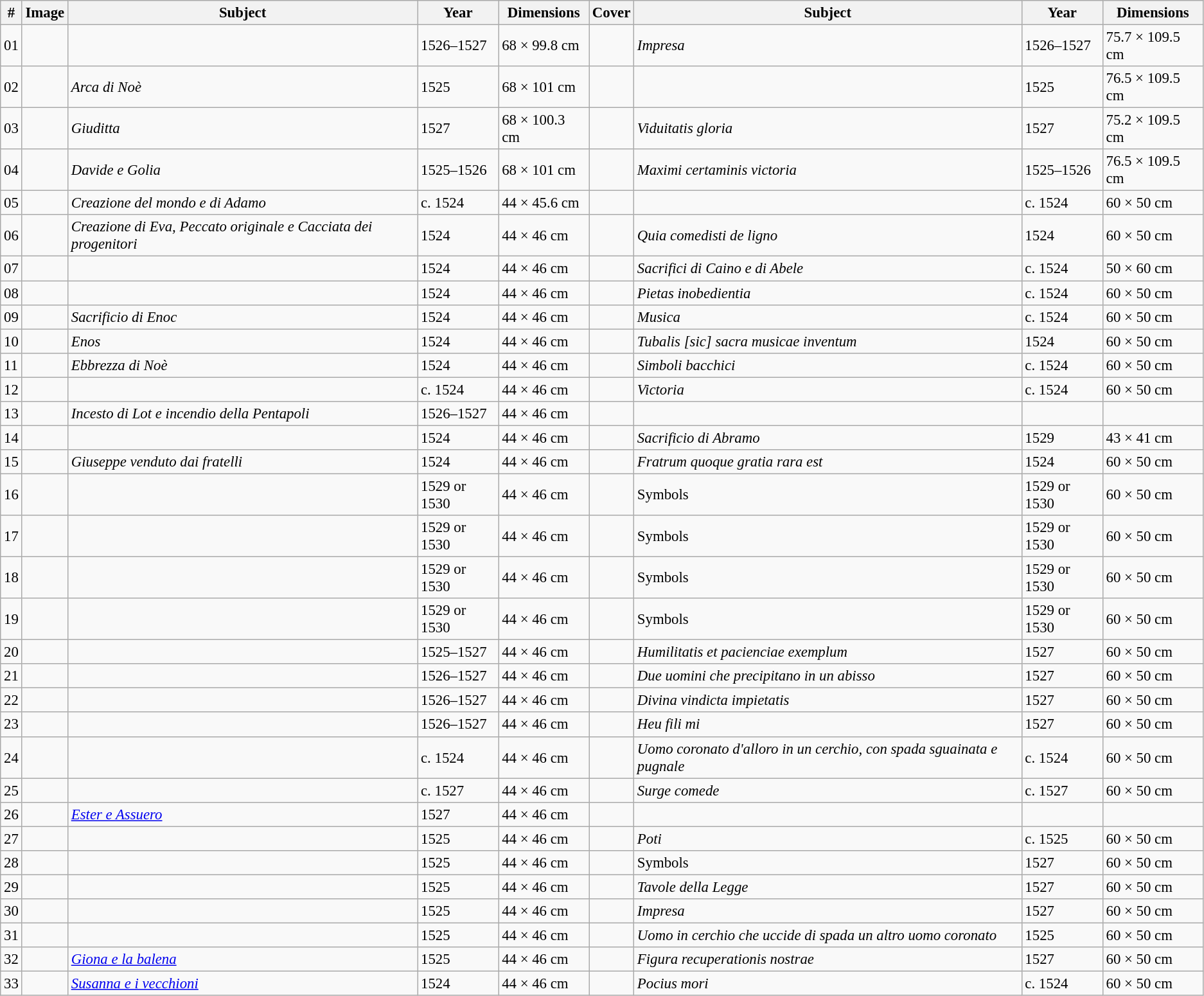<table class="wikitable sortable" border="2" align="center" cellpadding="4" cellspacing="0" style="margin: 1em 1em 1em 0; border: 1px #aaa solid; border-collapse: collapse; font-size: 95%">
<tr>
<th>#</th>
<th>Image</th>
<th>Subject</th>
<th>Year</th>
<th>Dimensions</th>
<th>Cover</th>
<th>Subject</th>
<th>Year</th>
<th>Dimensions</th>
</tr>
<tr>
<td>01</td>
<td></td>
<td><em></em></td>
<td>1526–1527</td>
<td>68 × 99.8 cm</td>
<td></td>
<td><em>Impresa</em></td>
<td>1526–1527</td>
<td>75.7 × 109.5 cm</td>
</tr>
<tr>
<td>02</td>
<td></td>
<td><em>Arca di Noè</em></td>
<td>1525</td>
<td>68 × 101 cm</td>
<td></td>
<td><em></em></td>
<td>1525</td>
<td>76.5 × 109.5 cm</td>
</tr>
<tr>
<td>03</td>
<td></td>
<td><em>Giuditta</em></td>
<td>1527</td>
<td>68 × 100.3 cm</td>
<td></td>
<td><em>Viduitatis gloria</em></td>
<td>1527</td>
<td>75.2 × 109.5 cm</td>
</tr>
<tr>
<td>04</td>
<td></td>
<td><em>Davide e Golia</em></td>
<td>1525–1526</td>
<td>68 × 101 cm</td>
<td></td>
<td><em>Maximi certaminis victoria</em></td>
<td>1525–1526</td>
<td>76.5 × 109.5 cm</td>
</tr>
<tr>
<td>05</td>
<td></td>
<td><em>Creazione del mondo e di Adamo</em></td>
<td>c. 1524</td>
<td>44 × 45.6 cm</td>
<td></td>
<td><em></em></td>
<td>c. 1524</td>
<td>60 × 50 cm</td>
</tr>
<tr>
<td>06</td>
<td></td>
<td><em>Creazione di Eva, Peccato originale e Cacciata dei progenitori</em></td>
<td>1524</td>
<td>44 × 46 cm</td>
<td></td>
<td><em>Quia comedisti de ligno</em></td>
<td>1524</td>
<td>60 × 50 cm</td>
</tr>
<tr>
<td>07</td>
<td></td>
<td><em></em></td>
<td>1524</td>
<td>44 × 46 cm</td>
<td></td>
<td><em>Sacrifici di Caino e di Abele</em></td>
<td>c. 1524</td>
<td>50 × 60 cm</td>
</tr>
<tr>
<td>08</td>
<td></td>
<td><em></em></td>
<td>1524</td>
<td>44 × 46 cm</td>
<td></td>
<td><em>Pietas inobedientia</em></td>
<td>c. 1524</td>
<td>60 × 50 cm</td>
</tr>
<tr>
<td>09</td>
<td></td>
<td><em>Sacrificio di Enoc</em></td>
<td>1524</td>
<td>44 × 46 cm</td>
<td></td>
<td><em>Musica</em></td>
<td>c. 1524</td>
<td>60 × 50 cm</td>
</tr>
<tr>
<td>10</td>
<td></td>
<td><em>Enos</em></td>
<td>1524</td>
<td>44 × 46 cm</td>
<td></td>
<td><em>Tubalis [sic] sacra musicae inventum</em></td>
<td>1524</td>
<td>60 × 50 cm</td>
</tr>
<tr>
<td>11</td>
<td></td>
<td><em>Ebbrezza di Noè</em></td>
<td>1524</td>
<td>44 × 46 cm</td>
<td></td>
<td><em>Simboli bacchici</em></td>
<td>c. 1524</td>
<td>60 × 50 cm</td>
</tr>
<tr>
<td>12</td>
<td></td>
<td><em></em></td>
<td>c. 1524</td>
<td>44 × 46 cm</td>
<td></td>
<td><em>Victoria</em></td>
<td>c. 1524</td>
<td>60 × 50 cm</td>
</tr>
<tr>
<td>13</td>
<td></td>
<td><em>Incesto di Lot e incendio della Pentapoli</em></td>
<td>1526–1527</td>
<td>44 × 46 cm</td>
<td></td>
<td></td>
<td></td>
</tr>
<tr>
<td>14</td>
<td></td>
<td><em></em></td>
<td>1524</td>
<td>44 × 46 cm</td>
<td></td>
<td><em>Sacrificio di Abramo</em></td>
<td>1529</td>
<td>43 × 41 cm</td>
</tr>
<tr>
<td>15</td>
<td></td>
<td><em>Giuseppe venduto dai fratelli</em></td>
<td>1524</td>
<td>44 × 46 cm</td>
<td></td>
<td><em>Fratrum quoque gratia rara est</em></td>
<td>1524</td>
<td>60 × 50 cm</td>
</tr>
<tr>
<td>16</td>
<td></td>
<td><em></em></td>
<td>1529 or 1530</td>
<td>44 × 46 cm</td>
<td></td>
<td>Symbols</td>
<td>1529 or 1530</td>
<td>60 × 50 cm</td>
</tr>
<tr>
<td>17</td>
<td></td>
<td><em></em></td>
<td>1529 or 1530</td>
<td>44 × 46 cm</td>
<td></td>
<td>Symbols</td>
<td>1529 or 1530</td>
<td>60 × 50 cm</td>
</tr>
<tr>
<td>18</td>
<td></td>
<td><em></em></td>
<td>1529 or 1530</td>
<td>44 × 46 cm</td>
<td></td>
<td>Symbols</td>
<td>1529 or 1530</td>
<td>60 × 50 cm</td>
</tr>
<tr>
<td>19</td>
<td></td>
<td><em></em></td>
<td>1529 or 1530</td>
<td>44 × 46 cm</td>
<td></td>
<td>Symbols</td>
<td>1529 or 1530</td>
<td>60 × 50 cm</td>
</tr>
<tr>
<td>20</td>
<td></td>
<td><em></em></td>
<td>1525–1527</td>
<td>44 × 46 cm</td>
<td></td>
<td><em>Humilitatis et pacienciae exemplum</em></td>
<td>1527</td>
<td>60 × 50 cm</td>
</tr>
<tr>
<td>21</td>
<td></td>
<td><em></em></td>
<td>1526–1527</td>
<td>44 × 46 cm</td>
<td></td>
<td><em>Due uomini che precipitano in un abisso</em></td>
<td>1527</td>
<td>60 × 50 cm</td>
</tr>
<tr>
<td>22</td>
<td></td>
<td><em></em></td>
<td>1526–1527</td>
<td>44 × 46 cm</td>
<td></td>
<td><em>Divina vindicta impietatis</em></td>
<td>1527</td>
<td>60 × 50 cm</td>
</tr>
<tr>
<td>23</td>
<td></td>
<td><em></em></td>
<td>1526–1527</td>
<td>44 × 46 cm</td>
<td></td>
<td><em>Heu fili mi</em></td>
<td>1527</td>
<td>60 × 50 cm</td>
</tr>
<tr>
<td>24</td>
<td></td>
<td><em></em></td>
<td>c. 1524</td>
<td>44 × 46 cm</td>
<td></td>
<td><em>Uomo coronato d'alloro in un cerchio, con spada sguainata e pugnale</em></td>
<td>c. 1524</td>
<td>60 × 50 cm</td>
</tr>
<tr>
<td>25</td>
<td></td>
<td><em></em></td>
<td>c. 1527</td>
<td>44 × 46 cm</td>
<td></td>
<td><em>Surge comede</em></td>
<td>c. 1527</td>
<td>60 × 50 cm</td>
</tr>
<tr>
<td>26</td>
<td></td>
<td><em><a href='#'>Ester e Assuero</a></em></td>
<td>1527</td>
<td>44 × 46 cm</td>
<td></td>
<td></td>
<td></td>
</tr>
<tr>
<td>27</td>
<td></td>
<td><em></em></td>
<td>1525</td>
<td>44 × 46 cm</td>
<td></td>
<td><em>Poti</em></td>
<td>c. 1525</td>
<td>60 × 50 cm</td>
</tr>
<tr>
<td>28</td>
<td></td>
<td><em></em></td>
<td>1525</td>
<td>44 × 46 cm</td>
<td></td>
<td>Symbols</td>
<td>1527</td>
<td>60 × 50 cm</td>
</tr>
<tr>
<td>29</td>
<td></td>
<td><em></em></td>
<td>1525</td>
<td>44 × 46 cm</td>
<td></td>
<td><em>Tavole della Legge</em></td>
<td>1527</td>
<td>60 × 50 cm</td>
</tr>
<tr>
<td>30</td>
<td></td>
<td><em></em></td>
<td>1525</td>
<td>44 × 46 cm</td>
<td></td>
<td><em>Impresa</em></td>
<td>1527</td>
<td>60 × 50 cm</td>
</tr>
<tr>
<td>31</td>
<td></td>
<td></td>
<td>1525</td>
<td>44 × 46 cm</td>
<td></td>
<td><em>Uomo in cerchio che uccide di spada un altro uomo coronato</em></td>
<td>1525</td>
<td>60 × 50 cm</td>
</tr>
<tr>
<td>32</td>
<td></td>
<td><em><a href='#'>Giona e la balena</a></em></td>
<td>1525</td>
<td>44 × 46 cm</td>
<td></td>
<td><em>Figura recuperationis nostrae</em></td>
<td>1527</td>
<td>60 × 50 cm</td>
</tr>
<tr>
<td>33</td>
<td></td>
<td><em><a href='#'>Susanna e i vecchioni</a></em></td>
<td>1524</td>
<td>44 × 46 cm</td>
<td></td>
<td><em>Pocius mori</em></td>
<td>c. 1524</td>
<td>60 × 50 cm</td>
</tr>
</table>
